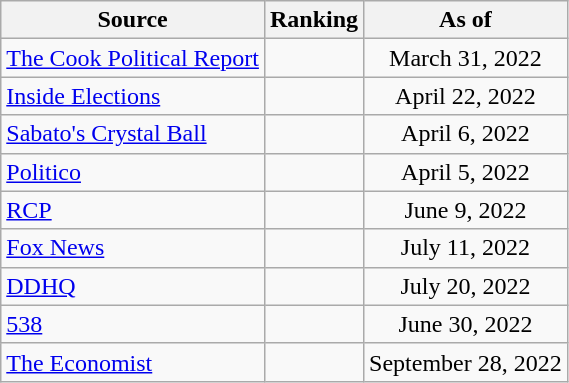<table class="wikitable" style="text-align:center">
<tr>
<th>Source</th>
<th>Ranking</th>
<th>As of</th>
</tr>
<tr>
<td align=left><a href='#'>The Cook Political Report</a></td>
<td></td>
<td>March 31, 2022</td>
</tr>
<tr>
<td align=left><a href='#'>Inside Elections</a></td>
<td></td>
<td>April 22, 2022</td>
</tr>
<tr>
<td align=left><a href='#'>Sabato's Crystal Ball</a></td>
<td></td>
<td>April 6, 2022</td>
</tr>
<tr>
<td align="left"><a href='#'>Politico</a></td>
<td></td>
<td>April 5, 2022</td>
</tr>
<tr>
<td align="left"><a href='#'>RCP</a></td>
<td></td>
<td>June 9, 2022</td>
</tr>
<tr>
<td align=left><a href='#'>Fox News</a></td>
<td></td>
<td>July 11, 2022</td>
</tr>
<tr>
<td align="left"><a href='#'>DDHQ</a></td>
<td></td>
<td>July 20, 2022</td>
</tr>
<tr>
<td align="left"><a href='#'>538</a></td>
<td></td>
<td>June 30, 2022</td>
</tr>
<tr>
<td align="left"><a href='#'>The Economist</a></td>
<td></td>
<td>September 28, 2022</td>
</tr>
</table>
